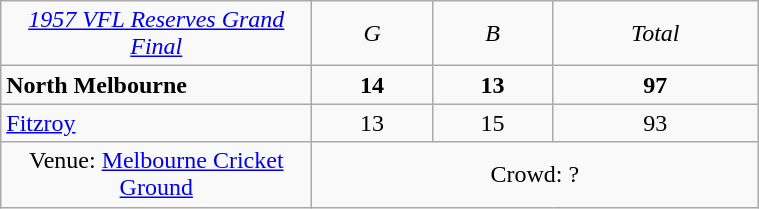<table class="wikitable" style="text-align:center; width:40%">
<tr>
<td width=200><em><a href='#'>1957 VFL Reserves Grand Final</a></em></td>
<td><em>G</em></td>
<td><em>B</em></td>
<td><em>Total</em></td>
</tr>
<tr>
<td style="text-align:left"><strong>North Melbourne</strong></td>
<td><strong>14</strong></td>
<td><strong>13</strong></td>
<td><strong>97</strong></td>
</tr>
<tr>
<td style="text-align:left"><a href='#'>Fitzroy</a></td>
<td>13</td>
<td>15</td>
<td>93</td>
</tr>
<tr>
<td>Venue: <a href='#'>Melbourne Cricket Ground</a></td>
<td colspan=3>Crowd: ?</td>
</tr>
</table>
